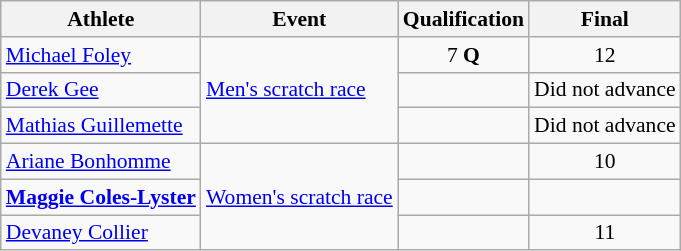<table class="wikitable" style="font-size:90%;">
<tr>
<th>Athlete</th>
<th>Event</th>
<th>Qualification</th>
<th>Final</th>
</tr>
<tr align=center>
<td align=left><a href='#'>Michael Foley</a></td>
<td align=left rowspan=3><a href='#'>Men's scratch race</a></td>
<td>7 <strong>Q</strong></td>
<td>12</td>
</tr>
<tr align=center>
<td align=left><a href='#'>Derek Gee</a></td>
<td></td>
<td>Did not advance</td>
</tr>
<tr align=center>
<td align=left><a href='#'>Mathias Guillemette</a></td>
<td></td>
<td>Did not advance</td>
</tr>
<tr align=center>
<td align=left><a href='#'>Ariane Bonhomme</a></td>
<td align=left rowspan=3><a href='#'>Women's scratch race</a></td>
<td></td>
<td>10</td>
</tr>
<tr align=center>
<td align=left><strong><a href='#'>Maggie Coles-Lyster</a></strong></td>
<td></td>
<td></td>
</tr>
<tr align=center>
<td align=left><a href='#'>Devaney Collier</a></td>
<td></td>
<td>11</td>
</tr>
</table>
